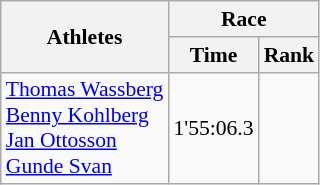<table class="wikitable" border="1" style="font-size:90%">
<tr>
<th rowspan=2>Athletes</th>
<th colspan=2>Race</th>
</tr>
<tr>
<th>Time</th>
<th>Rank</th>
</tr>
<tr>
<td><a href='#'>Thomas Wassberg</a><br><a href='#'>Benny Kohlberg</a><br><a href='#'>Jan Ottosson</a><br><a href='#'>Gunde Svan</a></td>
<td align=center>1'55:06.3</td>
<td align=center></td>
</tr>
</table>
